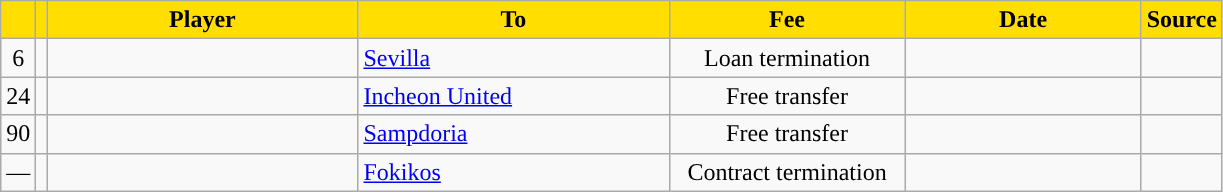<table class="wikitable sortable">
<tr>
<th style="background:#FFDE00"></th>
<th style="background:#FFDE00"></th>
<th width=200 style="background:#FFDE00">Player</th>
<th width=200 style="background:#FFDE00">To</th>
<th width=150 style="background:#FFDE00">Fee</th>
<th width=150 style="background:#FFDE00">Date</th>
<th style="background:#FFDE00">Source</th>
</tr>
<tr>
<td align=center>6</td>
<td align=center></td>
<td></td>
<td> <a href='#'>Sevilla</a></td>
<td align=center>Loan termination</td>
<td align=center></td>
<td align=center></td>
</tr>
<tr>
<td align=center>24</td>
<td align=center></td>
<td></td>
<td> <a href='#'>Incheon United</a></td>
<td align=center>Free transfer</td>
<td align=center></td>
<td align=center></td>
</tr>
<tr>
<td align=center>90</td>
<td align=center></td>
<td></td>
<td> <a href='#'>Sampdoria</a></td>
<td align=center>Free transfer</td>
<td align=center></td>
<td align=center></td>
</tr>
<tr>
<td align=center>—</td>
<td align=center></td>
<td></td>
<td> <a href='#'>Fokikos</a></td>
<td align=center>Contract termination</td>
<td align=center></td>
<td align=center></td>
</tr>
</table>
